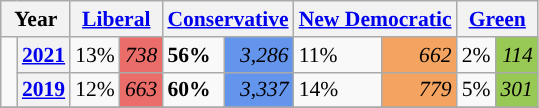<table class="wikitable" style="width:400; font-size:90%; margin-left:1em;">
<tr>
<th colspan="2" scope="col">Year</th>
<th colspan="2" scope="col"><a href='#'>Liberal</a></th>
<th colspan="2" scope="col"><a href='#'>Conservative</a></th>
<th colspan="2" scope="col"><a href='#'>New Democratic</a></th>
<th colspan="2" scope="col"><a href='#'>Green</a></th>
</tr>
<tr>
<td rowspan="2" style="width: 0.25em; background-color: "></td>
<th><a href='#'>2021</a></th>
<td>13%</td>
<td style="text-align:right; background:#EA6D6A;"><em>738</em></td>
<td><strong>56%</strong></td>
<td style="text-align:right; background:#6495ED;"><em>3,286</em></td>
<td>11%</td>
<td style="text-align:right; background:#F4A460;"><em>662</em></td>
<td>2%</td>
<td style="text-align:right; background:#99C955;"><em>114</em></td>
</tr>
<tr>
<th><a href='#'>2019</a></th>
<td>12%</td>
<td style="text-align:right; background:#EA6D6A;"><em>663</em></td>
<td><strong>60%</strong></td>
<td style="text-align:right; background:#6495ED;"><em>3,337</em></td>
<td>14%</td>
<td style="text-align:right; background:#F4A460;"><em>779</em></td>
<td>5%</td>
<td style="text-align:right; background:#99C955;"><em>301</em></td>
</tr>
<tr>
</tr>
</table>
